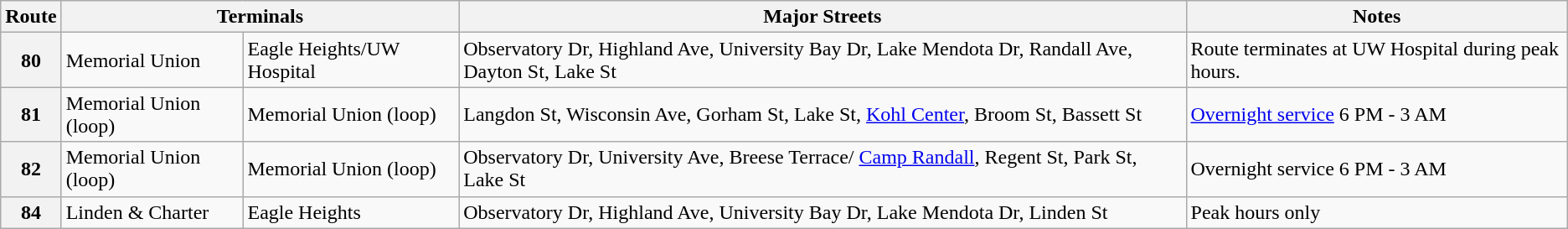<table class="wikitable">
<tr>
<th>Route</th>
<th colspan=2>Terminals</th>
<th>Major Streets</th>
<th>Notes</th>
</tr>
<tr>
<th rowspan="1">80</th>
<td>Memorial Union</td>
<td>Eagle Heights/UW Hospital</td>
<td>Observatory Dr, Highland Ave, University Bay Dr, Lake Mendota Dr, Randall Ave, Dayton St, Lake St</td>
<td>Route terminates at UW Hospital during peak hours.</td>
</tr>
<tr>
<th rowspan="1">81</th>
<td>Memorial Union (loop)</td>
<td>Memorial Union (loop)</td>
<td>Langdon St, Wisconsin Ave, Gorham St, Lake St, <a href='#'>Kohl Center</a>, Broom St, Bassett St</td>
<td><a href='#'>Overnight service</a> 6 PM - 3 AM</td>
</tr>
<tr>
<th rowspan="1">82</th>
<td>Memorial Union (loop)</td>
<td>Memorial Union (loop)</td>
<td>Observatory Dr, University Ave, Breese Terrace/ <a href='#'>Camp Randall</a>, Regent St, Park St, Lake St</td>
<td>Overnight service 6 PM - 3 AM</td>
</tr>
<tr>
<th rowspan="1">84</th>
<td>Linden & Charter</td>
<td>Eagle Heights</td>
<td>Observatory Dr, Highland Ave, University Bay Dr, Lake Mendota Dr, Linden St</td>
<td>Peak hours only</td>
</tr>
</table>
